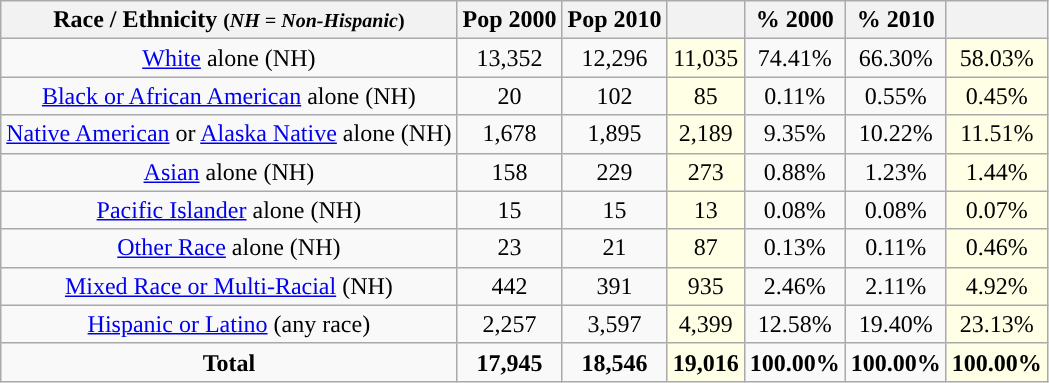<table class="wikitable" style="text-align:center;">
<tr>
<th>Race / Ethnicity <small>(<em>NH = Non-Hispanic</em>)</small></th>
<th>Pop 2000</th>
<th>Pop 2010</th>
<th></th>
<th>% 2000</th>
<th>% 2010</th>
<th></th>
</tr>
<tr>
<td><a href='#'>White</a> alone (NH)</td>
<td>13,352</td>
<td>12,296</td>
<td style='background: #ffffe6;'>11,035</td>
<td>74.41%</td>
<td>66.30%</td>
<td style='background: #ffffe6;'>58.03%</td>
</tr>
<tr>
<td><a href='#'>Black or African American</a> alone (NH)</td>
<td>20</td>
<td>102</td>
<td style='background: #ffffe6;'>85</td>
<td>0.11%</td>
<td>0.55%</td>
<td style='background: #ffffe6;'>0.45%</td>
</tr>
<tr>
<td><a href='#'>Native American</a> or <a href='#'>Alaska Native</a> alone (NH)</td>
<td>1,678</td>
<td>1,895</td>
<td style='background: #ffffe6;'>2,189</td>
<td>9.35%</td>
<td>10.22%</td>
<td style='background: #ffffe6;'>11.51%</td>
</tr>
<tr>
<td><a href='#'>Asian</a> alone (NH)</td>
<td>158</td>
<td>229</td>
<td style='background: #ffffe6;'>273</td>
<td>0.88%</td>
<td>1.23%</td>
<td style='background: #ffffe6;'>1.44%</td>
</tr>
<tr>
<td><a href='#'>Pacific Islander</a> alone (NH)</td>
<td>15</td>
<td>15</td>
<td style='background: #ffffe6;'>13</td>
<td>0.08%</td>
<td>0.08%</td>
<td style='background: #ffffe6;'>0.07%</td>
</tr>
<tr>
<td><a href='#'>Other Race</a> alone (NH)</td>
<td>23</td>
<td>21</td>
<td style='background: #ffffe6;'>87</td>
<td>0.13%</td>
<td>0.11%</td>
<td style='background: #ffffe6;'>0.46%</td>
</tr>
<tr>
<td><a href='#'>Mixed Race or Multi-Racial</a> (NH)</td>
<td>442</td>
<td>391</td>
<td style='background: #ffffe6;'>935</td>
<td>2.46%</td>
<td>2.11%</td>
<td style='background: #ffffe6;'>4.92%</td>
</tr>
<tr>
<td><a href='#'>Hispanic or Latino</a> (any race)</td>
<td>2,257</td>
<td>3,597</td>
<td style='background: #ffffe6;'>4,399</td>
<td>12.58%</td>
<td>19.40%</td>
<td style='background: #ffffe6;'>23.13%</td>
</tr>
<tr>
<td><strong>Total</strong></td>
<td><strong>17,945</strong></td>
<td><strong>18,546</strong></td>
<td style='background: #ffffe6;'><strong>19,016</strong></td>
<td><strong>100.00%</strong></td>
<td><strong>100.00%</strong></td>
<td style='background: #ffffe6;'><strong>100.00%</strong></td>
</tr>
</table>
